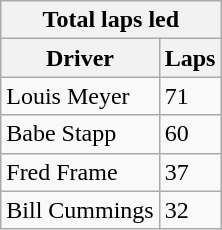<table class="wikitable">
<tr>
<th colspan=2>Total laps led</th>
</tr>
<tr>
<th>Driver</th>
<th>Laps</th>
</tr>
<tr>
<td>Louis Meyer</td>
<td>71</td>
</tr>
<tr>
<td>Babe Stapp</td>
<td>60</td>
</tr>
<tr>
<td>Fred Frame</td>
<td>37</td>
</tr>
<tr>
<td>Bill Cummings</td>
<td>32</td>
</tr>
</table>
